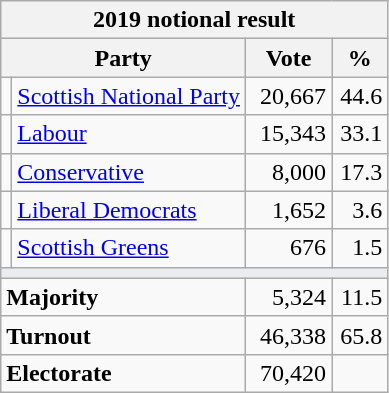<table class="wikitable">
<tr>
<th colspan="4">2019 notional result  </th>
</tr>
<tr>
<th bgcolor="#DDDDFF" width="130px" colspan="2">Party</th>
<th bgcolor="#DDDDFF" width="50px">Vote</th>
<th bgcolor="#DDDDFF" width="30px">%</th>
</tr>
<tr>
<td></td>
<td><a href='#'>Scottish National Party</a></td>
<td align=right>20,667</td>
<td align=right>44.6</td>
</tr>
<tr>
<td></td>
<td><a href='#'>Labour</a></td>
<td align=right>15,343</td>
<td align=right>33.1</td>
</tr>
<tr>
<td></td>
<td><a href='#'>Conservative</a></td>
<td align=right>8,000</td>
<td align=right>17.3</td>
</tr>
<tr>
<td></td>
<td><a href='#'>Liberal Democrats</a></td>
<td align=right>1,652</td>
<td align=right>3.6</td>
</tr>
<tr>
<td></td>
<td><a href='#'>Scottish Greens</a></td>
<td align=right>676</td>
<td align=right>1.5</td>
</tr>
<tr>
<td colspan="4" bgcolor="#EAECF0"></td>
</tr>
<tr>
<td colspan="2"><strong>Majority</strong></td>
<td align="right">5,324</td>
<td align="right">11.5</td>
</tr>
<tr>
<td colspan="2"><strong>Turnout</strong></td>
<td align=right>46,338</td>
<td align=right>65.8</td>
</tr>
<tr>
<td colspan="2"><strong>Electorate</strong></td>
<td align=right>70,420</td>
</tr>
</table>
